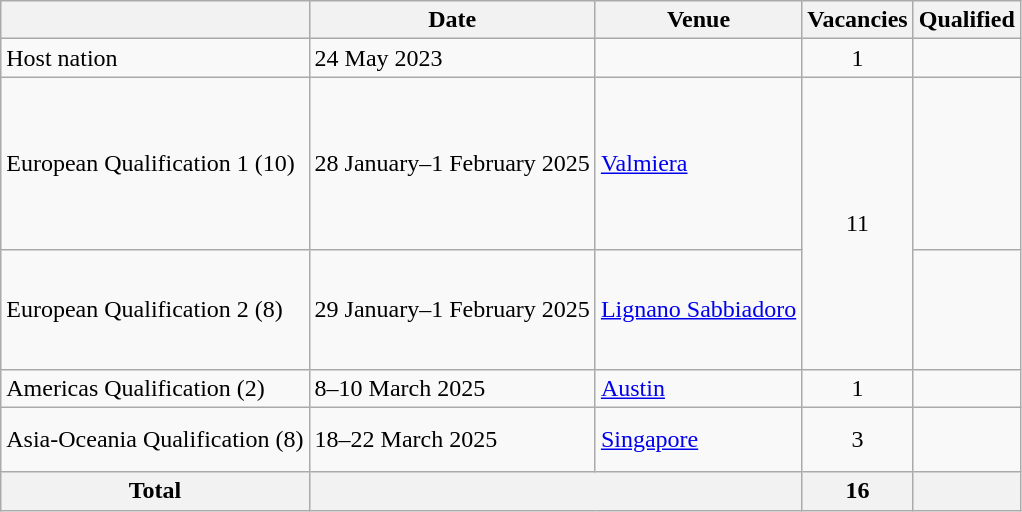<table class="wikitable">
<tr>
<th></th>
<th>Date</th>
<th>Venue</th>
<th>Vacancies</th>
<th>Qualified</th>
</tr>
<tr>
<td>Host nation</td>
<td>24 May 2023</td>
<td></td>
<td align="center">1</td>
<td></td>
</tr>
<tr>
<td>European Qualification 1 (10)</td>
<td>28 January–1 February 2025</td>
<td> <a href='#'>Valmiera</a></td>
<td rowspan=2 align=center>11</td>
<td><br><br><br><br><br><br></td>
</tr>
<tr>
<td>European Qualification 2 (8)</td>
<td>29 January–1 February 2025</td>
<td> <a href='#'>Lignano Sabbiadoro</a></td>
<td><br><br><br><br></td>
</tr>
<tr>
<td>Americas Qualification (2)</td>
<td>8–10 March 2025</td>
<td> <a href='#'>Austin</a></td>
<td align=center>1</td>
<td></td>
</tr>
<tr>
<td>Asia-Oceania Qualification (8)</td>
<td>18–22 March 2025</td>
<td> <a href='#'>Singapore</a></td>
<td align=center>3</td>
<td><br><br></td>
</tr>
<tr>
<th>Total</th>
<th colspan=2></th>
<th>16</th>
<th></th>
</tr>
</table>
